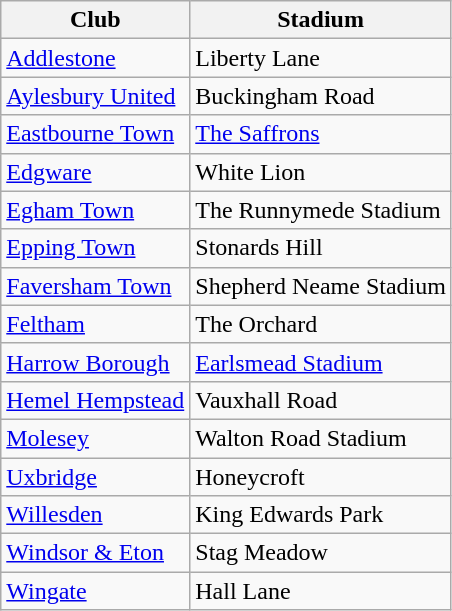<table class="wikitable sortable">
<tr>
<th>Club</th>
<th>Stadium</th>
</tr>
<tr>
<td><a href='#'>Addlestone</a></td>
<td>Liberty Lane</td>
</tr>
<tr>
<td><a href='#'>Aylesbury United</a></td>
<td>Buckingham Road</td>
</tr>
<tr>
<td><a href='#'>Eastbourne Town</a></td>
<td><a href='#'>The Saffrons</a></td>
</tr>
<tr>
<td><a href='#'>Edgware</a></td>
<td>White Lion</td>
</tr>
<tr>
<td><a href='#'>Egham Town</a></td>
<td>The Runnymede Stadium</td>
</tr>
<tr>
<td><a href='#'>Epping Town</a></td>
<td>Stonards Hill</td>
</tr>
<tr>
<td><a href='#'>Faversham Town</a></td>
<td>Shepherd Neame Stadium</td>
</tr>
<tr>
<td><a href='#'>Feltham</a></td>
<td>The Orchard</td>
</tr>
<tr>
<td><a href='#'>Harrow Borough</a></td>
<td><a href='#'>Earlsmead Stadium</a></td>
</tr>
<tr>
<td><a href='#'>Hemel Hempstead</a></td>
<td>Vauxhall Road</td>
</tr>
<tr>
<td><a href='#'>Molesey</a></td>
<td>Walton Road Stadium</td>
</tr>
<tr>
<td><a href='#'>Uxbridge</a></td>
<td>Honeycroft</td>
</tr>
<tr>
<td><a href='#'>Willesden</a></td>
<td>King Edwards Park</td>
</tr>
<tr>
<td><a href='#'>Windsor & Eton</a></td>
<td>Stag Meadow</td>
</tr>
<tr>
<td><a href='#'>Wingate</a></td>
<td>Hall Lane</td>
</tr>
</table>
